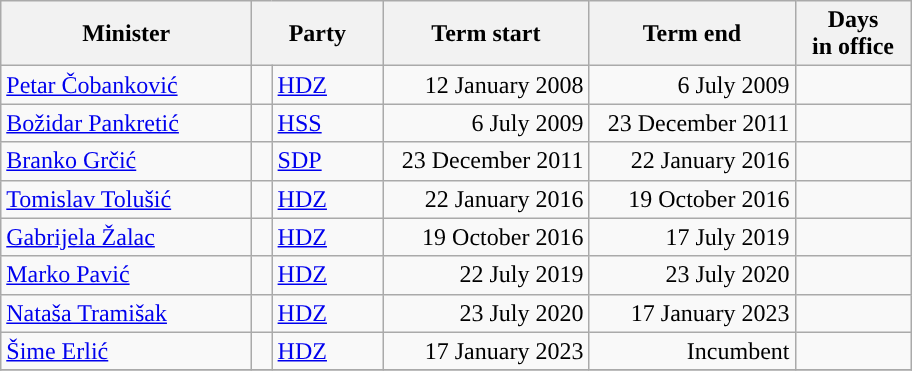<table class="wikitable" style="text-align: left;">
<tr>
<th width="160">Minister</th>
<th colspan=2 width="80">Party</th>
<th width="130">Term start</th>
<th width="130">Term end</th>
<th width=70>Days<br> in office</th>
</tr>
<tr>
<td><a href='#'>Petar Čobanković</a> </td>
<td style="background-color: "></td>
<td><a href='#'>HDZ</a></td>
<td align=right>12 January 2008</td>
<td align=right>6 July 2009</td>
<td align=right></td>
</tr>
<tr>
<td><a href='#'>Božidar Pankretić</a> </td>
<td style="background-color: "></td>
<td><a href='#'>HSS</a></td>
<td align=right>6 July 2009</td>
<td align=right>23 December 2011</td>
<td align=right></td>
</tr>
<tr>
<td><a href='#'>Branko Grčić</a></td>
<td style="background-color: "></td>
<td><a href='#'>SDP</a></td>
<td align=right>23 December 2011</td>
<td align=right>22 January 2016</td>
<td align=right></td>
</tr>
<tr>
<td><a href='#'>Tomislav Tolušić</a></td>
<td style="background-color: "></td>
<td><a href='#'>HDZ</a></td>
<td align=right>22 January 2016</td>
<td align=right>19 October 2016</td>
<td align=right></td>
</tr>
<tr>
<td><a href='#'>Gabrijela Žalac</a></td>
<td style="background-color: "></td>
<td><a href='#'>HDZ</a></td>
<td align=right>19 October 2016</td>
<td align=right>17 July 2019</td>
<td align=right></td>
</tr>
<tr>
<td><a href='#'>Marko Pavić</a></td>
<td style="background-color: "></td>
<td><a href='#'>HDZ</a></td>
<td align=right>22 July 2019</td>
<td align=right>23 July 2020</td>
<td align=right></td>
</tr>
<tr>
<td><a href='#'>Nataša Tramišak</a></td>
<td style="background-color: "></td>
<td><a href='#'>HDZ</a></td>
<td align=right>23 July 2020</td>
<td align=right>17 January 2023</td>
<td align=right></td>
</tr>
<tr>
<td><a href='#'>Šime Erlić</a></td>
<td style="background-color: "></td>
<td><a href='#'>HDZ</a></td>
<td align=right>17 January 2023</td>
<td align=right>Incumbent</td>
<td align=right></td>
</tr>
<tr>
</tr>
</table>
